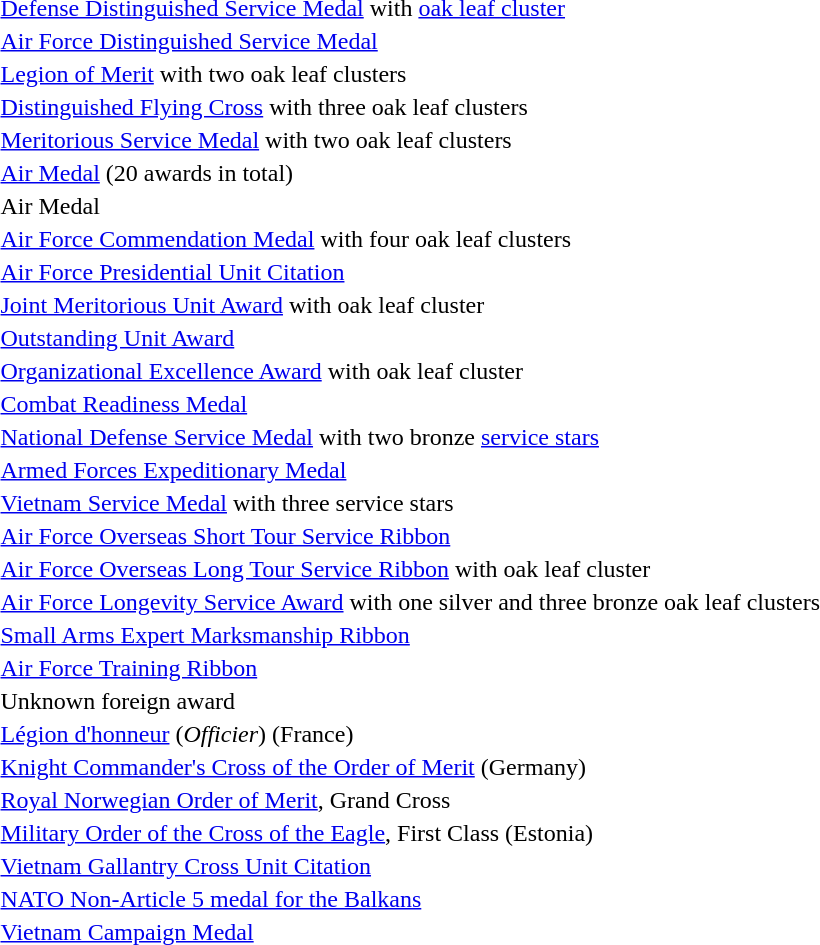<table>
<tr>
<td></td>
<td><a href='#'>Defense Distinguished Service Medal</a> with <a href='#'>oak leaf cluster</a></td>
</tr>
<tr>
<td></td>
<td><a href='#'>Air Force Distinguished Service Medal</a></td>
</tr>
<tr>
<td><span></span><span></span></td>
<td><a href='#'>Legion of Merit</a> with two oak leaf clusters</td>
</tr>
<tr>
<td><span></span><span></span><span></span></td>
<td><a href='#'>Distinguished Flying Cross</a> with three oak leaf clusters</td>
</tr>
<tr>
<td><span></span><span></span></td>
<td><a href='#'>Meritorious Service Medal</a> with two oak leaf clusters</td>
</tr>
<tr>
<td><span></span><span></span><span></span><span></span></td>
<td><a href='#'>Air Medal</a> (20 awards in total)</td>
</tr>
<tr>
<td><span></span><span></span></td>
<td>Air Medal</td>
</tr>
<tr>
<td><span></span><span></span><span></span><span></span></td>
<td><a href='#'>Air Force Commendation Medal</a> with four oak leaf clusters</td>
</tr>
<tr>
<td></td>
<td><a href='#'>Air Force Presidential Unit Citation</a></td>
</tr>
<tr>
<td></td>
<td><a href='#'>Joint Meritorious Unit Award</a> with oak leaf cluster</td>
</tr>
<tr>
<td></td>
<td><a href='#'>Outstanding Unit Award</a></td>
</tr>
<tr>
<td></td>
<td><a href='#'>Organizational Excellence Award</a> with oak leaf cluster</td>
</tr>
<tr>
<td></td>
<td><a href='#'>Combat Readiness Medal</a></td>
</tr>
<tr>
<td><span></span><span></span></td>
<td><a href='#'>National Defense Service Medal</a> with two bronze <a href='#'>service stars</a></td>
</tr>
<tr>
<td></td>
<td><a href='#'>Armed Forces Expeditionary Medal</a></td>
</tr>
<tr>
<td><span></span><span></span><span></span></td>
<td><a href='#'>Vietnam Service Medal</a> with three service stars</td>
</tr>
<tr>
<td></td>
<td><a href='#'>Air Force Overseas Short Tour Service Ribbon</a></td>
</tr>
<tr>
<td></td>
<td><a href='#'>Air Force Overseas Long Tour Service Ribbon</a> with oak leaf cluster</td>
</tr>
<tr>
<td><span></span><span></span><span></span><span></span></td>
<td><a href='#'>Air Force Longevity Service Award</a> with one silver and three bronze oak leaf clusters</td>
</tr>
<tr>
<td></td>
<td><a href='#'>Small Arms Expert Marksmanship Ribbon</a></td>
</tr>
<tr>
<td></td>
<td><a href='#'>Air Force Training Ribbon</a></td>
</tr>
<tr>
<td></td>
<td>Unknown foreign award</td>
</tr>
<tr>
<td></td>
<td><a href='#'>Légion d'honneur</a> (<em>Officier</em>) (France)</td>
</tr>
<tr>
<td></td>
<td><a href='#'>Knight Commander's Cross of the Order of Merit</a> (Germany)</td>
</tr>
<tr>
<td></td>
<td><a href='#'>Royal Norwegian Order of Merit</a>, Grand Cross</td>
</tr>
<tr>
<td></td>
<td><a href='#'>Military Order of the Cross of the Eagle</a>, First Class (Estonia)</td>
</tr>
<tr>
<td></td>
<td><a href='#'>Vietnam Gallantry Cross Unit Citation</a></td>
</tr>
<tr>
<td></td>
<td><a href='#'>NATO Non-Article 5 medal for the Balkans</a></td>
</tr>
<tr>
<td></td>
<td><a href='#'>Vietnam Campaign Medal</a></td>
</tr>
</table>
